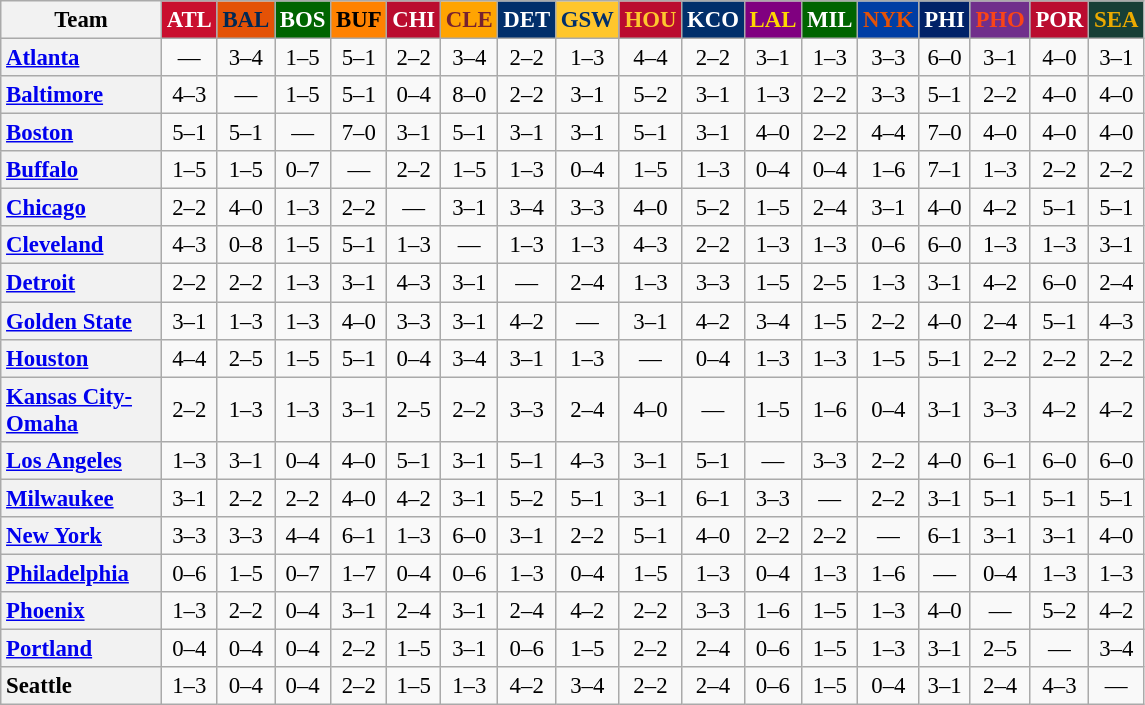<table class="wikitable" style="font-size:95%; text-align:center;">
<tr>
<th scope="col" width=100>Team</th>
<th style="background:#C90F2E;color:#FFFFFF;width=35">ATL</th>
<th style="background:#E45206;color:#002854;width=35">BAL</th>
<th style="background:#006400;color:#FFFFFF;width=35">BOS</th>
<th style="background:#FF8201;color:#000000;width=35">BUF</th>
<th style="background:#BA0C2F;color:#FFFFFF;width=35">CHI</th>
<th style="background:#FFA402;color:#77222F;width=35">CLE</th>
<th style="background:#012F6B;color:#FFFFFF;width=35">DET</th>
<th style="background:#FFC62C;color:#012F6B;width=35">GSW</th>
<th style="background:#BA0C2F;color:#FEC72E;width=35">HOU</th>
<th style="background:#012F6B;color:#FFFFFF;width=35">KCO</th>
<th style="background:#800080;color:#FFD700;width=35">LAL</th>
<th style="background:#006400;color:#FFFFFF;width=35">MIL</th>
<th style="background:#003EA4;color:#E35208;width=35">NYK</th>
<th style="background:#012268;color:#FFFFFF;width=35">PHI</th>
<th style="background:#702F8B;color:#FA4417;width=35">PHO</th>
<th style="background:#BA0C2F;color:#FFFFFF;width=35">POR</th>
<th style="background:#173F36;color:#EBAA00;width=35">SEA</th>
</tr>
<tr>
<th scope="row" style="text-align:left;"><a href='#'>Atlanta</a></th>
<td>—</td>
<td>3–4</td>
<td>1–5</td>
<td>5–1</td>
<td>2–2</td>
<td>3–4</td>
<td>2–2</td>
<td>1–3</td>
<td>4–4</td>
<td>2–2</td>
<td>3–1</td>
<td>1–3</td>
<td>3–3</td>
<td>6–0</td>
<td>3–1</td>
<td>4–0</td>
<td>3–1</td>
</tr>
<tr>
<th scope="row" style="text-align:left;"><a href='#'>Baltimore</a></th>
<td>4–3</td>
<td>—</td>
<td>1–5</td>
<td>5–1</td>
<td>0–4</td>
<td>8–0</td>
<td>2–2</td>
<td>3–1</td>
<td>5–2</td>
<td>3–1</td>
<td>1–3</td>
<td>2–2</td>
<td>3–3</td>
<td>5–1</td>
<td>2–2</td>
<td>4–0</td>
<td>4–0</td>
</tr>
<tr>
<th scope="row" style="text-align:left;"><a href='#'>Boston</a></th>
<td>5–1</td>
<td>5–1</td>
<td>—</td>
<td>7–0</td>
<td>3–1</td>
<td>5–1</td>
<td>3–1</td>
<td>3–1</td>
<td>5–1</td>
<td>3–1</td>
<td>4–0</td>
<td>2–2</td>
<td>4–4</td>
<td>7–0</td>
<td>4–0</td>
<td>4–0</td>
<td>4–0</td>
</tr>
<tr>
<th scope="row" style="text-align:left;"><a href='#'>Buffalo</a></th>
<td>1–5</td>
<td>1–5</td>
<td>0–7</td>
<td>—</td>
<td>2–2</td>
<td>1–5</td>
<td>1–3</td>
<td>0–4</td>
<td>1–5</td>
<td>1–3</td>
<td>0–4</td>
<td>0–4</td>
<td>1–6</td>
<td>7–1</td>
<td>1–3</td>
<td>2–2</td>
<td>2–2</td>
</tr>
<tr>
<th scope="row" style="text-align:left;"><a href='#'>Chicago</a></th>
<td>2–2</td>
<td>4–0</td>
<td>1–3</td>
<td>2–2</td>
<td>—</td>
<td>3–1</td>
<td>3–4</td>
<td>3–3</td>
<td>4–0</td>
<td>5–2</td>
<td>1–5</td>
<td>2–4</td>
<td>3–1</td>
<td>4–0</td>
<td>4–2</td>
<td>5–1</td>
<td>5–1</td>
</tr>
<tr>
<th scope="row" style="text-align:left;"><a href='#'>Cleveland</a></th>
<td>4–3</td>
<td>0–8</td>
<td>1–5</td>
<td>5–1</td>
<td>1–3</td>
<td>—</td>
<td>1–3</td>
<td>1–3</td>
<td>4–3</td>
<td>2–2</td>
<td>1–3</td>
<td>1–3</td>
<td>0–6</td>
<td>6–0</td>
<td>1–3</td>
<td>1–3</td>
<td>3–1</td>
</tr>
<tr>
<th scope="row" style="text-align:left;"><a href='#'>Detroit</a></th>
<td>2–2</td>
<td>2–2</td>
<td>1–3</td>
<td>3–1</td>
<td>4–3</td>
<td>3–1</td>
<td>—</td>
<td>2–4</td>
<td>1–3</td>
<td>3–3</td>
<td>1–5</td>
<td>2–5</td>
<td>1–3</td>
<td>3–1</td>
<td>4–2</td>
<td>6–0</td>
<td>2–4</td>
</tr>
<tr>
<th scope="row" style="text-align:left;"><a href='#'>Golden State</a></th>
<td>3–1</td>
<td>1–3</td>
<td>1–3</td>
<td>4–0</td>
<td>3–3</td>
<td>3–1</td>
<td>4–2</td>
<td>—</td>
<td>3–1</td>
<td>4–2</td>
<td>3–4</td>
<td>1–5</td>
<td>2–2</td>
<td>4–0</td>
<td>2–4</td>
<td>5–1</td>
<td>4–3</td>
</tr>
<tr>
<th scope="row" style="text-align:left;"><a href='#'>Houston</a></th>
<td>4–4</td>
<td>2–5</td>
<td>1–5</td>
<td>5–1</td>
<td>0–4</td>
<td>3–4</td>
<td>3–1</td>
<td>1–3</td>
<td>—</td>
<td>0–4</td>
<td>1–3</td>
<td>1–3</td>
<td>1–5</td>
<td>5–1</td>
<td>2–2</td>
<td>2–2</td>
<td>2–2</td>
</tr>
<tr>
<th scope="row" style="text-align:left;"><a href='#'>Kansas City-Omaha</a></th>
<td>2–2</td>
<td>1–3</td>
<td>1–3</td>
<td>3–1</td>
<td>2–5</td>
<td>2–2</td>
<td>3–3</td>
<td>2–4</td>
<td>4–0</td>
<td>—</td>
<td>1–5</td>
<td>1–6</td>
<td>0–4</td>
<td>3–1</td>
<td>3–3</td>
<td>4–2</td>
<td>4–2</td>
</tr>
<tr>
<th scope="row" style="text-align:left;"><a href='#'>Los Angeles</a></th>
<td>1–3</td>
<td>3–1</td>
<td>0–4</td>
<td>4–0</td>
<td>5–1</td>
<td>3–1</td>
<td>5–1</td>
<td>4–3</td>
<td>3–1</td>
<td>5–1</td>
<td>—</td>
<td>3–3</td>
<td>2–2</td>
<td>4–0</td>
<td>6–1</td>
<td>6–0</td>
<td>6–0</td>
</tr>
<tr>
<th scope="row" style="text-align:left;"><a href='#'>Milwaukee</a></th>
<td>3–1</td>
<td>2–2</td>
<td>2–2</td>
<td>4–0</td>
<td>4–2</td>
<td>3–1</td>
<td>5–2</td>
<td>5–1</td>
<td>3–1</td>
<td>6–1</td>
<td>3–3</td>
<td>—</td>
<td>2–2</td>
<td>3–1</td>
<td>5–1</td>
<td>5–1</td>
<td>5–1</td>
</tr>
<tr>
<th scope="row" style="text-align:left;"><a href='#'>New York</a></th>
<td>3–3</td>
<td>3–3</td>
<td>4–4</td>
<td>6–1</td>
<td>1–3</td>
<td>6–0</td>
<td>3–1</td>
<td>2–2</td>
<td>5–1</td>
<td>4–0</td>
<td>2–2</td>
<td>2–2</td>
<td>—</td>
<td>6–1</td>
<td>3–1</td>
<td>3–1</td>
<td>4–0</td>
</tr>
<tr>
<th scope="row" style="text-align:left;"><a href='#'>Philadelphia</a></th>
<td>0–6</td>
<td>1–5</td>
<td>0–7</td>
<td>1–7</td>
<td>0–4</td>
<td>0–6</td>
<td>1–3</td>
<td>0–4</td>
<td>1–5</td>
<td>1–3</td>
<td>0–4</td>
<td>1–3</td>
<td>1–6</td>
<td>—</td>
<td>0–4</td>
<td>1–3</td>
<td>1–3</td>
</tr>
<tr>
<th scope="row" style="text-align:left;"><a href='#'>Phoenix</a></th>
<td>1–3</td>
<td>2–2</td>
<td>0–4</td>
<td>3–1</td>
<td>2–4</td>
<td>3–1</td>
<td>2–4</td>
<td>4–2</td>
<td>2–2</td>
<td>3–3</td>
<td>1–6</td>
<td>1–5</td>
<td>1–3</td>
<td>4–0</td>
<td>—</td>
<td>5–2</td>
<td>4–2</td>
</tr>
<tr>
<th scope="row" style="text-align:left;"><a href='#'>Portland</a></th>
<td>0–4</td>
<td>0–4</td>
<td>0–4</td>
<td>2–2</td>
<td>1–5</td>
<td>3–1</td>
<td>0–6</td>
<td>1–5</td>
<td>2–2</td>
<td>2–4</td>
<td>0–6</td>
<td>1–5</td>
<td>1–3</td>
<td>3–1</td>
<td>2–5</td>
<td>—</td>
<td>3–4</td>
</tr>
<tr>
<th scope="row" style="text-align:left;">Seattle</th>
<td>1–3</td>
<td>0–4</td>
<td>0–4</td>
<td>2–2</td>
<td>1–5</td>
<td>1–3</td>
<td>4–2</td>
<td>3–4</td>
<td>2–2</td>
<td>2–4</td>
<td>0–6</td>
<td>1–5</td>
<td>0–4</td>
<td>3–1</td>
<td>2–4</td>
<td>4–3</td>
<td>—</td>
</tr>
</table>
